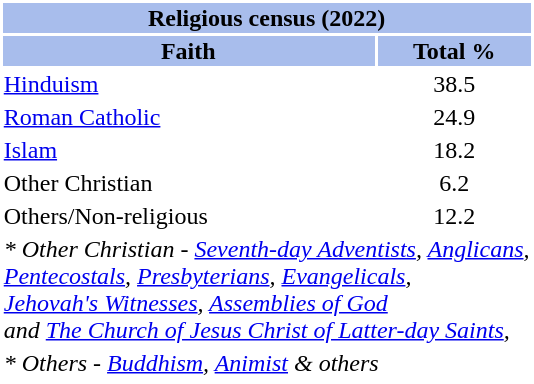<table class="toccolours" style="clear:right; float:right; background:#ffffff; margin: 0 0 0.5em 1em; width:250">
<tr>
<th style="background:#A8BDEC" align="center" colspan=2>Religious census (2022) </th>
</tr>
<tr>
<td style="text-align:center;background:#A8BDEC"><strong>Faith</strong></td>
<td style="text-align:center;background:#A8BDEC"><strong>Total %</strong></td>
</tr>
<tr>
<td><a href='#'>Hinduism</a></td>
<td style="text-align:center;">38.5</td>
</tr>
<tr>
<td><a href='#'>Roman Catholic</a></td>
<td style="text-align:center;">24.9</td>
</tr>
<tr>
<td><a href='#'>Islam</a></td>
<td style="text-align:center;">18.2</td>
</tr>
<tr>
<td>Other Christian</td>
<td style="text-align:center;">6.2</td>
</tr>
<tr>
<td>Others/Non-religious</td>
<td style="text-align:center;">12.2</td>
</tr>
<tr>
<td colspan="2"><em>* Other Christian - <a href='#'>Seventh-day Adventists</a>, <a href='#'>Anglicans</a>,<br><a href='#'>Pentecostals</a>, <a href='#'>Presbyterians</a>, <a href='#'>Evangelicals</a>,<br> <a href='#'>Jehovah's Witnesses</a>, <a href='#'>Assemblies of God</a><br>and <a href='#'>The Church of Jesus Christ of Latter-day Saints</a>, </em></td>
</tr>
<tr>
<td colspan="2"><em>* Others - <a href='#'>Buddhism</a>, <a href='#'>Animist</a> & others</em></td>
</tr>
<tr>
</tr>
</table>
